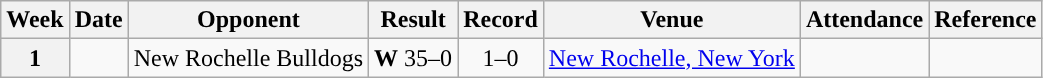<table class="wikitable" style="text-align:center">
<tr>
<th>Week</th>
<th>Date</th>
<th>Opponent</th>
<th>Result</th>
<th>Record</th>
<th>Venue</th>
<th>Attendance</th>
<th>Reference</th>
</tr>
<tr>
<th>1</th>
<td></td>
<td>New Rochelle Bulldogs</td>
<td><strong>W</strong> 35–0</td>
<td>1–0</td>
<td><a href='#'>New Rochelle, New York</a></td>
<td></td>
<td></td>
</tr>
</table>
